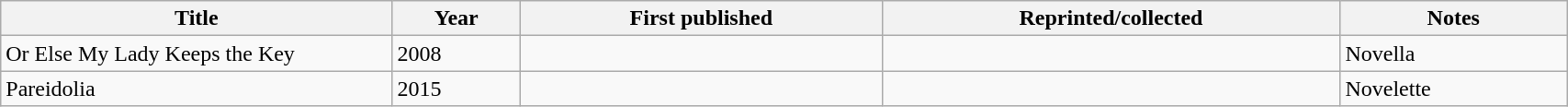<table class='wikitable sortable' width='90%'>
<tr>
<th width=25%>Title</th>
<th>Year</th>
<th>First published</th>
<th>Reprinted/collected</th>
<th>Notes</th>
</tr>
<tr>
<td>Or Else My Lady Keeps the Key</td>
<td>2008</td>
<td></td>
<td></td>
<td>Novella</td>
</tr>
<tr>
<td>Pareidolia</td>
<td>2015</td>
<td></td>
<td></td>
<td>Novelette</td>
</tr>
</table>
